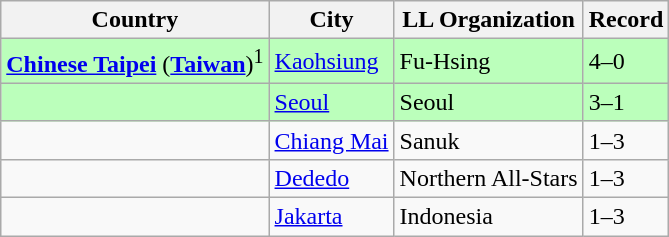<table class="wikitable">
<tr>
<th>Country</th>
<th>City</th>
<th>LL Organization</th>
<th>Record</th>
</tr>
<tr bgcolor=#bbffbb>
<td><strong> <a href='#'>Chinese Taipei</a></strong> (<strong><a href='#'>Taiwan</a></strong>)<sup>1</sup></td>
<td><a href='#'>Kaohsiung</a></td>
<td>Fu-Hsing</td>
<td>4–0</td>
</tr>
<tr bgcolor=#bbffbb>
<td><strong></strong></td>
<td><a href='#'>Seoul</a></td>
<td>Seoul</td>
<td>3–1</td>
</tr>
<tr>
<td><strong></strong></td>
<td><a href='#'>Chiang Mai</a></td>
<td>Sanuk</td>
<td>1–3</td>
</tr>
<tr>
<td><strong></strong></td>
<td><a href='#'>Dededo</a></td>
<td>Northern All-Stars</td>
<td>1–3</td>
</tr>
<tr>
<td><strong></strong></td>
<td><a href='#'>Jakarta</a></td>
<td>Indonesia</td>
<td>1–3</td>
</tr>
</table>
